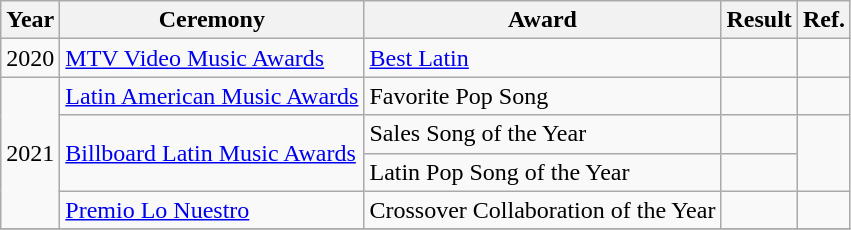<table class="wikitable plainrowheaders">
<tr>
<th scope="col">Year</th>
<th scope="col">Ceremony</th>
<th scope="col">Award</th>
<th scope="col">Result</th>
<th scope="col">Ref.</th>
</tr>
<tr>
<td rowspan="1">2020</td>
<td rowspan="1"><a href='#'>MTV Video Music Awards</a></td>
<td><a href='#'>Best Latin</a></td>
<td></td>
<td rowspan="1"></td>
</tr>
<tr>
<td rowspan="4">2021</td>
<td rowspan="1"><a href='#'>Latin American Music Awards</a></td>
<td>Favorite Pop Song</td>
<td></td>
<td rowspan="1"></td>
</tr>
<tr>
<td rowspan="2"><a href='#'>Billboard Latin Music Awards</a></td>
<td>Sales Song of the Year</td>
<td></td>
<td rowspan="2"></td>
</tr>
<tr>
<td>Latin Pop Song of the Year</td>
<td></td>
</tr>
<tr>
<td rowspan="1"><a href='#'>Premio Lo Nuestro</a></td>
<td>Crossover Collaboration of the Year</td>
<td></td>
<td rowspan="1"></td>
</tr>
<tr>
</tr>
</table>
